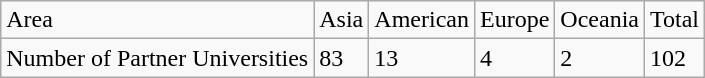<table class="wikitable">
<tr>
<td>Area</td>
<td>Asia</td>
<td>American</td>
<td>Europe</td>
<td>Oceania</td>
<td>Total</td>
</tr>
<tr>
<td>Number of Partner Universities</td>
<td>83</td>
<td>13</td>
<td>4</td>
<td>2</td>
<td>102</td>
</tr>
</table>
